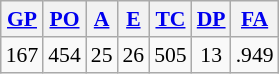<table class="wikitable" style="font-size:90%;">
<tr>
<th><a href='#'>GP</a></th>
<th><a href='#'>PO</a></th>
<th><a href='#'>A</a></th>
<th><a href='#'>E</a></th>
<th><a href='#'>TC</a></th>
<th><a href='#'>DP</a></th>
<th><a href='#'>FA</a></th>
</tr>
<tr align=center>
<td>167</td>
<td>454</td>
<td>25</td>
<td>26</td>
<td>505</td>
<td>13</td>
<td>.949</td>
</tr>
</table>
